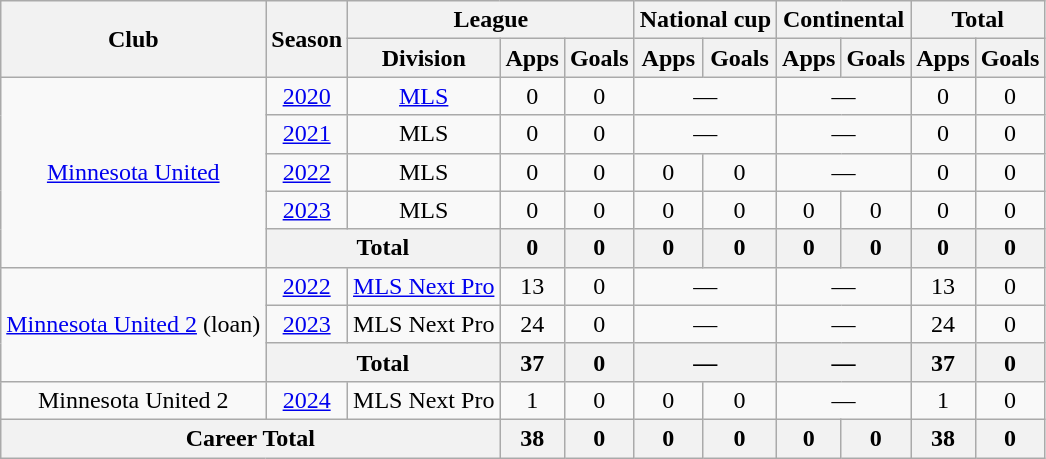<table class="wikitable" style="text-align: center;">
<tr>
<th rowspan="2">Club</th>
<th rowspan="2">Season</th>
<th colspan="3">League</th>
<th colspan="2">National cup</th>
<th colspan="2">Continental</th>
<th colspan="2">Total</th>
</tr>
<tr>
<th>Division</th>
<th>Apps</th>
<th>Goals</th>
<th>Apps</th>
<th>Goals</th>
<th>Apps</th>
<th>Goals</th>
<th>Apps</th>
<th>Goals</th>
</tr>
<tr>
<td rowspan="5"><a href='#'>Minnesota United</a></td>
<td><a href='#'>2020</a></td>
<td><a href='#'>MLS</a></td>
<td>0</td>
<td>0</td>
<td colspan="2">—</td>
<td colspan="2">—</td>
<td>0</td>
<td>0</td>
</tr>
<tr>
<td><a href='#'>2021</a></td>
<td>MLS</td>
<td>0</td>
<td>0</td>
<td colspan="2">—</td>
<td colspan="2">—</td>
<td>0</td>
<td>0</td>
</tr>
<tr>
<td><a href='#'>2022</a></td>
<td>MLS</td>
<td>0</td>
<td>0</td>
<td>0</td>
<td>0</td>
<td colspan="2">—</td>
<td>0</td>
<td>0</td>
</tr>
<tr>
<td><a href='#'>2023</a></td>
<td>MLS</td>
<td>0</td>
<td>0</td>
<td>0</td>
<td>0</td>
<td>0</td>
<td>0</td>
<td>0</td>
<td>0</td>
</tr>
<tr>
<th colspan="2">Total</th>
<th>0</th>
<th>0</th>
<th>0</th>
<th>0</th>
<th>0</th>
<th>0</th>
<th>0</th>
<th>0</th>
</tr>
<tr>
<td rowspan="3"><a href='#'>Minnesota United 2</a> (loan)</td>
<td><a href='#'>2022</a></td>
<td><a href='#'>MLS Next Pro</a></td>
<td>13</td>
<td>0</td>
<td colspan="2">—</td>
<td colspan="2">—</td>
<td>13</td>
<td>0</td>
</tr>
<tr>
<td><a href='#'>2023</a></td>
<td>MLS Next Pro</td>
<td>24</td>
<td>0</td>
<td colspan="2">—</td>
<td colspan="2">—</td>
<td>24</td>
<td>0</td>
</tr>
<tr>
<th colspan="2">Total</th>
<th>37</th>
<th>0</th>
<th colspan="2">—</th>
<th colspan="2">—</th>
<th>37</th>
<th>0</th>
</tr>
<tr>
<td>Minnesota United 2</td>
<td><a href='#'>2024</a></td>
<td>MLS Next Pro</td>
<td>1</td>
<td>0</td>
<td>0</td>
<td>0</td>
<td colspan="2">—</td>
<td>1</td>
<td>0</td>
</tr>
<tr>
<th colspan="3">Career Total</th>
<th>38</th>
<th>0</th>
<th>0</th>
<th>0</th>
<th>0</th>
<th>0</th>
<th>38</th>
<th>0</th>
</tr>
</table>
